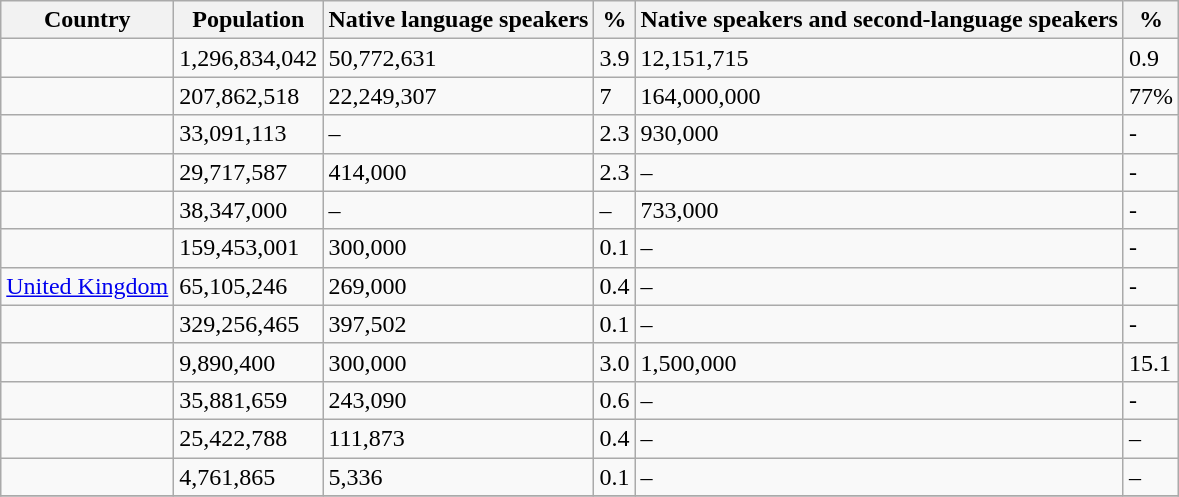<table class="wikitable sortable">
<tr>
<th>Country</th>
<th>Population</th>
<th>Native language speakers</th>
<th>%</th>
<th>Native speakers and second-language speakers</th>
<th>%</th>
</tr>
<tr>
<td></td>
<td>1,296,834,042</td>
<td>50,772,631</td>
<td>3.9</td>
<td>12,151,715</td>
<td>0.9</td>
</tr>
<tr>
<td></td>
<td>207,862,518</td>
<td>22,249,307</td>
<td>7</td>
<td>164,000,000</td>
<td>77%</td>
</tr>
<tr>
<td></td>
<td>33,091,113</td>
<td>–</td>
<td>2.3</td>
<td>930,000</td>
<td>-</td>
</tr>
<tr>
<td></td>
<td>29,717,587</td>
<td>414,000</td>
<td>2.3</td>
<td>–</td>
<td>-</td>
</tr>
<tr>
<td></td>
<td>38,347,000</td>
<td>–</td>
<td>–</td>
<td>733,000</td>
<td>-</td>
</tr>
<tr>
<td></td>
<td>159,453,001</td>
<td>300,000</td>
<td>0.1</td>
<td>–</td>
<td>-</td>
</tr>
<tr>
<td> <a href='#'>United Kingdom</a></td>
<td>65,105,246</td>
<td>269,000</td>
<td>0.4</td>
<td>–</td>
<td>-</td>
</tr>
<tr>
<td></td>
<td>329,256,465</td>
<td>397,502</td>
<td>0.1</td>
<td>–</td>
<td>-</td>
</tr>
<tr>
<td></td>
<td>9,890,400</td>
<td>300,000 </td>
<td>3.0</td>
<td>1,500,000</td>
<td>15.1</td>
</tr>
<tr>
<td></td>
<td>35,881,659</td>
<td>243,090</td>
<td>0.6</td>
<td>–</td>
<td>-</td>
</tr>
<tr>
<td></td>
<td>25,422,788</td>
<td>111,873</td>
<td>0.4</td>
<td>–</td>
<td>–</td>
</tr>
<tr>
<td></td>
<td>4,761,865</td>
<td>5,336</td>
<td>0.1</td>
<td>–</td>
<td>–</td>
</tr>
<tr>
</tr>
</table>
